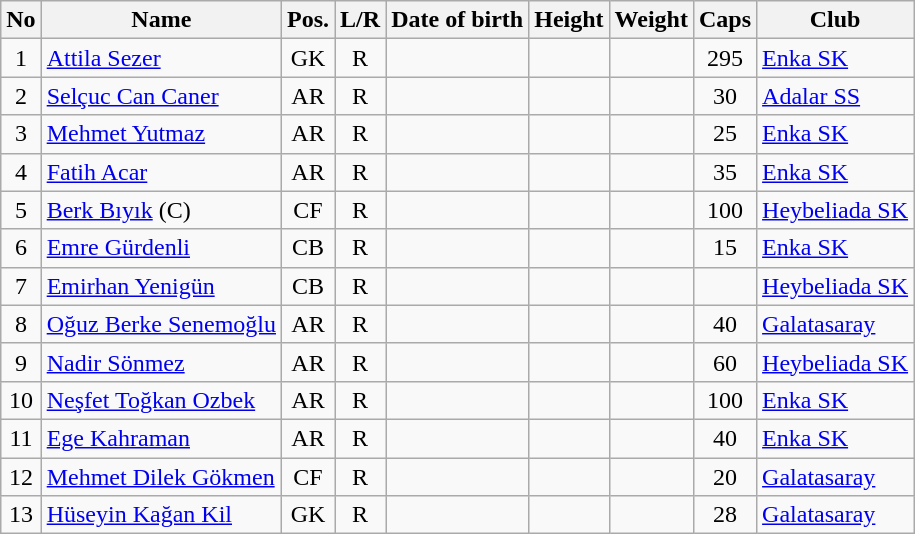<table class="wikitable sortable" style="text-align:center;">
<tr>
<th>No</th>
<th>Name</th>
<th>Pos.</th>
<th>L/R</th>
<th>Date of birth</th>
<th>Height</th>
<th>Weight</th>
<th>Caps</th>
<th>Club</th>
</tr>
<tr>
<td>1</td>
<td align=left><a href='#'>Attila Sezer</a></td>
<td>GK</td>
<td>R</td>
<td align=left></td>
<td></td>
<td></td>
<td>295</td>
<td align=left> <a href='#'>Enka SK</a></td>
</tr>
<tr>
<td>2</td>
<td align=left><a href='#'>Selçuc Can Caner</a></td>
<td>AR</td>
<td>R</td>
<td align=left></td>
<td></td>
<td></td>
<td>30</td>
<td align=left> <a href='#'>Adalar SS</a></td>
</tr>
<tr>
<td>3</td>
<td align=left><a href='#'>Mehmet Yutmaz</a></td>
<td>AR</td>
<td>R</td>
<td align=left></td>
<td></td>
<td></td>
<td>25</td>
<td align=left> <a href='#'>Enka SK</a></td>
</tr>
<tr>
<td>4</td>
<td align=left><a href='#'>Fatih Acar</a></td>
<td>AR</td>
<td>R</td>
<td align=left></td>
<td></td>
<td></td>
<td>35</td>
<td align=left> <a href='#'>Enka SK</a></td>
</tr>
<tr>
<td>5</td>
<td align=left><a href='#'>Berk Bıyık</a> (C)</td>
<td>CF</td>
<td>R</td>
<td align=left></td>
<td></td>
<td></td>
<td>100</td>
<td align=left> <a href='#'>Heybeliada SK</a></td>
</tr>
<tr>
<td>6</td>
<td align=left><a href='#'>Emre Gürdenli</a></td>
<td>CB</td>
<td>R</td>
<td align=left></td>
<td></td>
<td></td>
<td>15</td>
<td align=left> <a href='#'>Enka SK</a></td>
</tr>
<tr>
<td>7</td>
<td align=left><a href='#'>Emirhan Yenigün</a></td>
<td>CB</td>
<td>R</td>
<td align=left></td>
<td></td>
<td></td>
<td></td>
<td align=left> <a href='#'>Heybeliada SK</a></td>
</tr>
<tr>
<td>8</td>
<td align=left><a href='#'>Oğuz Berke Senemoğlu</a></td>
<td>AR</td>
<td>R</td>
<td align=left></td>
<td></td>
<td></td>
<td>40</td>
<td align=left> <a href='#'>Galatasaray</a></td>
</tr>
<tr>
<td>9</td>
<td align=left><a href='#'>Nadir Sönmez</a></td>
<td>AR</td>
<td>R</td>
<td align=left></td>
<td></td>
<td></td>
<td>60</td>
<td align=left> <a href='#'>Heybeliada SK</a></td>
</tr>
<tr>
<td>10</td>
<td align=left><a href='#'>Neşfet Toğkan Ozbek</a></td>
<td>AR</td>
<td>R</td>
<td align=left></td>
<td></td>
<td></td>
<td>100</td>
<td align=left> <a href='#'>Enka SK</a></td>
</tr>
<tr>
<td>11</td>
<td align=left><a href='#'>Ege Kahraman</a></td>
<td>AR</td>
<td>R</td>
<td align=left></td>
<td></td>
<td></td>
<td>40</td>
<td align=left> <a href='#'>Enka SK</a></td>
</tr>
<tr>
<td>12</td>
<td align=left><a href='#'>Mehmet Dilek Gökmen</a></td>
<td>CF</td>
<td>R</td>
<td align=left></td>
<td></td>
<td></td>
<td>20</td>
<td align=left> <a href='#'>Galatasaray</a></td>
</tr>
<tr>
<td>13</td>
<td align=left><a href='#'>Hüseyin Kağan Kil</a></td>
<td>GK</td>
<td>R</td>
<td align=left></td>
<td></td>
<td></td>
<td>28</td>
<td align=left> <a href='#'>Galatasaray</a></td>
</tr>
</table>
